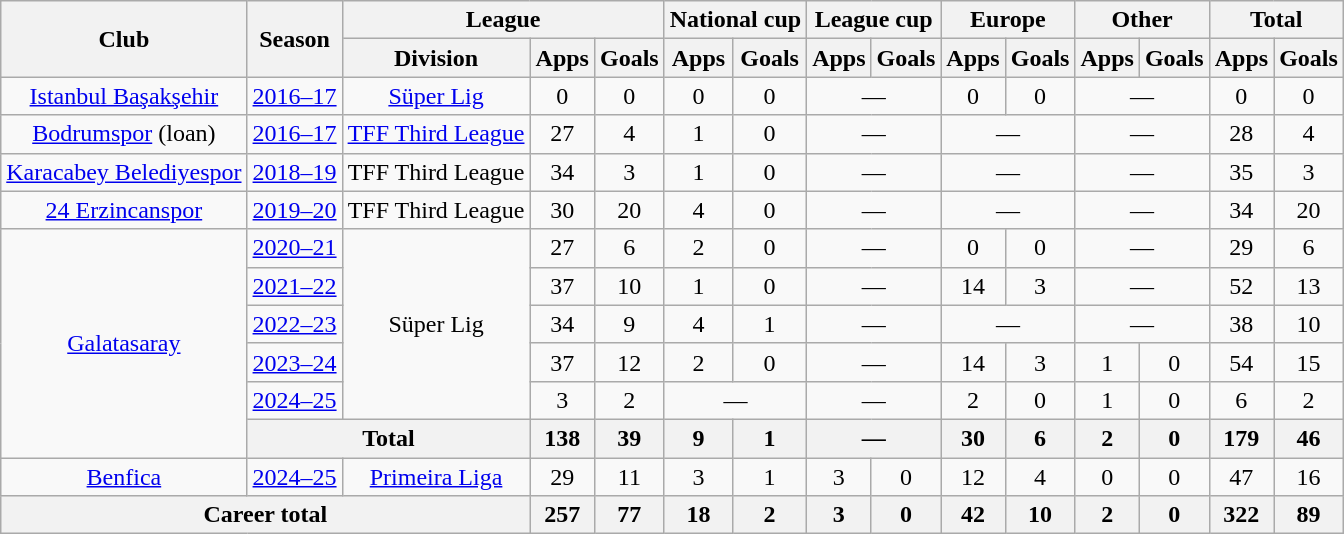<table class="wikitable" style="text-align:center">
<tr>
<th rowspan="2">Club</th>
<th rowspan="2">Season</th>
<th colspan="3">League</th>
<th colspan="2">National cup</th>
<th colspan="2">League cup</th>
<th colspan="2">Europe</th>
<th colspan="2">Other</th>
<th colspan="2">Total</th>
</tr>
<tr>
<th>Division</th>
<th>Apps</th>
<th>Goals</th>
<th>Apps</th>
<th>Goals</th>
<th>Apps</th>
<th>Goals</th>
<th>Apps</th>
<th>Goals</th>
<th>Apps</th>
<th>Goals</th>
<th>Apps</th>
<th>Goals</th>
</tr>
<tr>
<td><a href='#'>Istanbul Başakşehir</a></td>
<td><a href='#'>2016–17</a></td>
<td><a href='#'>Süper Lig</a></td>
<td>0</td>
<td>0</td>
<td>0</td>
<td>0</td>
<td colspan="2">—</td>
<td>0</td>
<td>0</td>
<td colspan="2">—</td>
<td>0</td>
<td>0</td>
</tr>
<tr>
<td><a href='#'>Bodrumspor</a> (loan)</td>
<td><a href='#'>2016–17</a></td>
<td><a href='#'>TFF Third League</a></td>
<td>27</td>
<td>4</td>
<td>1</td>
<td>0</td>
<td colspan="2">—</td>
<td colspan="2">—</td>
<td colspan="2">—</td>
<td>28</td>
<td>4</td>
</tr>
<tr>
<td><a href='#'>Karacabey Belediyespor</a></td>
<td><a href='#'>2018–19</a></td>
<td>TFF Third League</td>
<td>34</td>
<td>3</td>
<td>1</td>
<td>0</td>
<td colspan="2">—</td>
<td colspan="2">—</td>
<td colspan="2">—</td>
<td>35</td>
<td>3</td>
</tr>
<tr>
<td><a href='#'>24 Erzincanspor</a></td>
<td><a href='#'>2019–20</a></td>
<td>TFF Third League</td>
<td>30</td>
<td>20</td>
<td>4</td>
<td>0</td>
<td colspan="2">—</td>
<td colspan="2">—</td>
<td colspan="2">—</td>
<td>34</td>
<td>20</td>
</tr>
<tr>
<td rowspan="6"><a href='#'>Galatasaray</a></td>
<td><a href='#'>2020–21</a></td>
<td rowspan="5">Süper Lig</td>
<td>27</td>
<td>6</td>
<td>2</td>
<td>0</td>
<td colspan="2">—</td>
<td>0</td>
<td>0</td>
<td colspan="2">—</td>
<td>29</td>
<td>6</td>
</tr>
<tr>
<td><a href='#'>2021–22</a></td>
<td>37</td>
<td>10</td>
<td>1</td>
<td>0</td>
<td colspan="2">—</td>
<td>14</td>
<td>3</td>
<td colspan="2">—</td>
<td>52</td>
<td>13</td>
</tr>
<tr>
<td><a href='#'>2022–23</a></td>
<td>34</td>
<td>9</td>
<td>4</td>
<td>1</td>
<td colspan="2">—</td>
<td colspan="2">—</td>
<td colspan="2">—</td>
<td>38</td>
<td>10</td>
</tr>
<tr>
<td><a href='#'>2023–24</a></td>
<td>37</td>
<td>12</td>
<td>2</td>
<td>0</td>
<td colspan="2">—</td>
<td>14</td>
<td>3</td>
<td>1</td>
<td>0</td>
<td>54</td>
<td>15</td>
</tr>
<tr>
<td><a href='#'>2024–25</a></td>
<td>3</td>
<td>2</td>
<td colspan="2">—</td>
<td colspan="2">—</td>
<td>2</td>
<td>0</td>
<td>1</td>
<td>0</td>
<td>6</td>
<td>2</td>
</tr>
<tr>
<th colspan="2">Total</th>
<th>138</th>
<th>39</th>
<th>9</th>
<th>1</th>
<th colspan="2">—</th>
<th>30</th>
<th>6</th>
<th>2</th>
<th>0</th>
<th>179</th>
<th>46</th>
</tr>
<tr>
<td><a href='#'>Benfica</a></td>
<td><a href='#'>2024–25</a></td>
<td><a href='#'>Primeira Liga</a></td>
<td>29</td>
<td>11</td>
<td>3</td>
<td>1</td>
<td>3</td>
<td>0</td>
<td>12</td>
<td>4</td>
<td>0</td>
<td>0</td>
<td>47</td>
<td>16</td>
</tr>
<tr>
<th colspan="3">Career total</th>
<th>257</th>
<th>77</th>
<th>18</th>
<th>2</th>
<th>3</th>
<th>0</th>
<th>42</th>
<th>10</th>
<th>2</th>
<th>0</th>
<th>322</th>
<th>89</th>
</tr>
</table>
